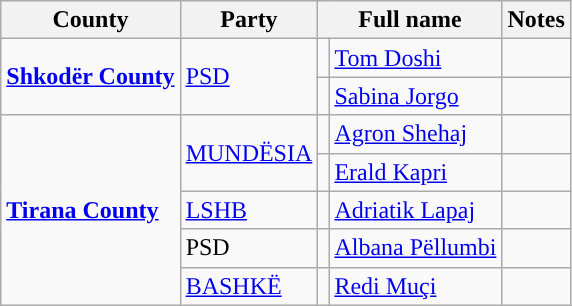<table class="wikitable">
<tr>
<th>County</th>
<th>Party</th>
<th colspan="2">Full name</th>
<th>Notes</th>
</tr>
<tr>
<td rowspan="2"><strong><a href='#'>Shkodër County</a></strong></td>
<td rowspan="2"><a href='#'>PSD</a></td>
<td></td>
<td><a href='#'>Tom Doshi</a></td>
<td></td>
</tr>
<tr>
<td></td>
<td><a href='#'>Sabina Jorgo</a></td>
<td></td>
</tr>
<tr>
<td rowspan="5"><strong><a href='#'>Tirana County</a></strong></td>
<td rowspan="2"><a href='#'>MUNDËSIA</a></td>
<td></td>
<td><a href='#'>Agron Shehaj</a></td>
<td></td>
</tr>
<tr>
<td></td>
<td><a href='#'>Erald Kapri</a></td>
<td></td>
</tr>
<tr>
<td><a href='#'>LSHB</a></td>
<td></td>
<td><a href='#'>Adriatik Lapaj</a></td>
<td></td>
</tr>
<tr>
<td>PSD</td>
<td></td>
<td><a href='#'>Albana Pëllumbi</a></td>
<td></td>
</tr>
<tr>
<td><a href='#'>BASHKË</a></td>
<td></td>
<td><a href='#'>Redi Muçi</a></td>
<td></td>
</tr>
</table>
